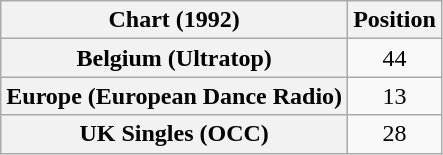<table class="wikitable sortable plainrowheaders" style="text-align:center">
<tr>
<th>Chart (1992)</th>
<th>Position</th>
</tr>
<tr>
<th scope="row">Belgium (Ultratop)</th>
<td>44</td>
</tr>
<tr>
<th scope="row">Europe (European Dance Radio)</th>
<td>13</td>
</tr>
<tr>
<th scope="row">UK Singles (OCC)</th>
<td>28</td>
</tr>
</table>
